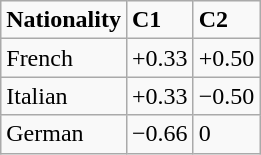<table class="wikitable">
<tr>
<td><strong>Nationality</strong></td>
<td><strong>C1</strong></td>
<td><strong>C2</strong></td>
</tr>
<tr>
<td>French</td>
<td>+0.33</td>
<td>+0.50</td>
</tr>
<tr>
<td>Italian</td>
<td>+0.33</td>
<td>−0.50</td>
</tr>
<tr>
<td>German</td>
<td>−0.66</td>
<td>0</td>
</tr>
</table>
